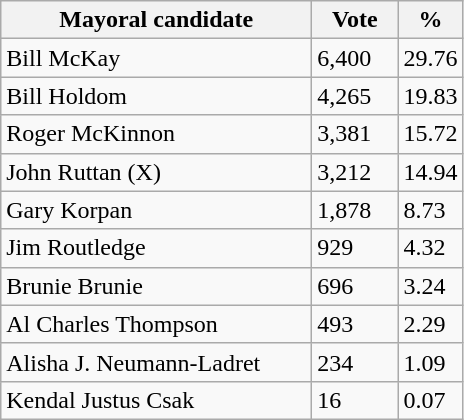<table class="wikitable">
<tr>
<th bgcolor="#DDDDFF" width="200px">Mayoral candidate</th>
<th bgcolor="#DDDDFF" width="50px">Vote</th>
<th bgcolor="#DDDDFF" width="30px">%</th>
</tr>
<tr>
<td>Bill McKay</td>
<td>6,400</td>
<td>29.76</td>
</tr>
<tr>
<td>Bill Holdom</td>
<td>4,265</td>
<td>19.83</td>
</tr>
<tr>
<td>Roger McKinnon</td>
<td>3,381</td>
<td>15.72</td>
</tr>
<tr>
<td>John Ruttan (X)</td>
<td>3,212</td>
<td>14.94</td>
</tr>
<tr>
<td>Gary Korpan</td>
<td>1,878</td>
<td>8.73</td>
</tr>
<tr>
<td>Jim Routledge</td>
<td>929</td>
<td>4.32</td>
</tr>
<tr>
<td>Brunie Brunie</td>
<td>696</td>
<td>3.24</td>
</tr>
<tr>
<td>Al Charles Thompson</td>
<td>493</td>
<td>2.29</td>
</tr>
<tr>
<td>Alisha J. Neumann-Ladret</td>
<td>234</td>
<td>1.09</td>
</tr>
<tr>
<td>Kendal Justus Csak</td>
<td>16</td>
<td>0.07</td>
</tr>
</table>
